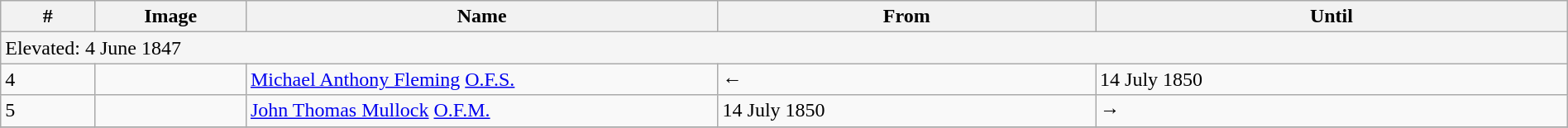<table class="wikitable" style="width:100%">
<tr>
<th width="5%">#</th>
<th width="8%">Image</th>
<th width="25%">Name</th>
<th width="20%">From</th>
<th width="25%">Until</th>
</tr>
<tr bgcolor="#F5F5F5">
<td colspan="5" align="left"><span>Elevated: 4 June 1847</span></td>
</tr>
<tr>
<td>4</td>
<td></td>
<td><a href='#'>Michael Anthony Fleming</a> <a href='#'>O.F.S.</a></td>
<td>←</td>
<td>14 July 1850</td>
</tr>
<tr>
<td>5</td>
<td></td>
<td><a href='#'>John Thomas Mullock</a> <a href='#'>O.F.M.</a></td>
<td>14 July 1850</td>
<td>→</td>
</tr>
<tr>
</tr>
</table>
